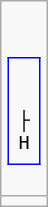<table class="wikitable" style="margin-left: auto; margin-right: auto; border: none;">
<tr>
<td><br><table class="wikitable" style="margin-left: auto; margin-right: auto; border: none;">
<tr>
<td style = "border: 1px inset blue; padding: 0.5em; line-height: 1.1em; background-color: #f9f9f9; font-family: monospace; text-align: left"><br><br>
├<br>
H</td>
</tr>
</table>
</td>
</tr>
<tr>
<td></td>
</tr>
</table>
